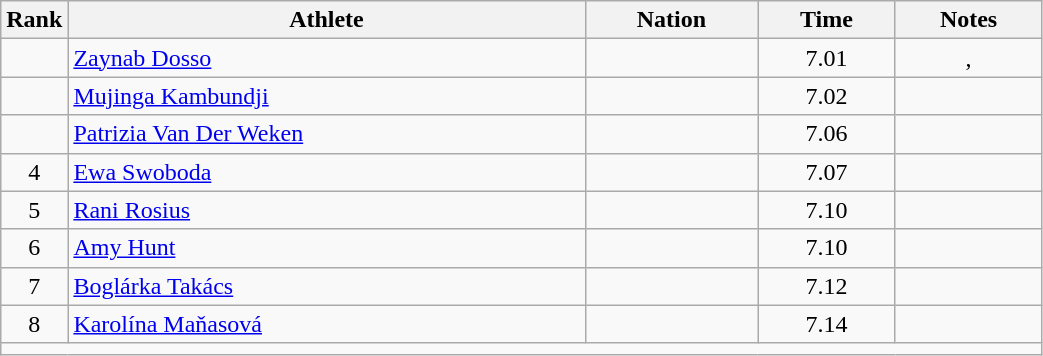<table class="wikitable sortable" style="text-align:center;width: 55%;">
<tr>
<th scope="col" style="width: 10px;">Rank</th>
<th scope="col">Athlete</th>
<th scope="col">Nation</th>
<th scope="col">Time</th>
<th scope="col">Notes</th>
</tr>
<tr>
<td></td>
<td align=left><a href='#'>Zaynab Dosso</a></td>
<td align=left></td>
<td>7.01</td>
<td>, </td>
</tr>
<tr>
<td></td>
<td align=left><a href='#'>Mujinga Kambundji</a></td>
<td align=left></td>
<td>7.02</td>
<td></td>
</tr>
<tr>
<td></td>
<td align=left><a href='#'>Patrizia Van Der Weken</a></td>
<td align=left></td>
<td>7.06</td>
<td></td>
</tr>
<tr>
<td>4</td>
<td align=left><a href='#'>Ewa Swoboda</a></td>
<td align=left></td>
<td>7.07</td>
<td></td>
</tr>
<tr>
<td>5</td>
<td align=left><a href='#'>Rani Rosius</a></td>
<td align=left></td>
<td>7.10 </td>
<td></td>
</tr>
<tr>
<td>6</td>
<td align=left><a href='#'>Amy Hunt</a></td>
<td align=left></td>
<td>7.10 </td>
<td></td>
</tr>
<tr>
<td>7</td>
<td align=left><a href='#'>Boglárka Takács</a></td>
<td align=left></td>
<td>7.12</td>
<td></td>
</tr>
<tr>
<td>8</td>
<td align=left><a href='#'>Karolína Maňasová</a></td>
<td align=left></td>
<td>7.14</td>
<td></td>
</tr>
<tr class="sortbottom">
<td colspan="5"></td>
</tr>
</table>
